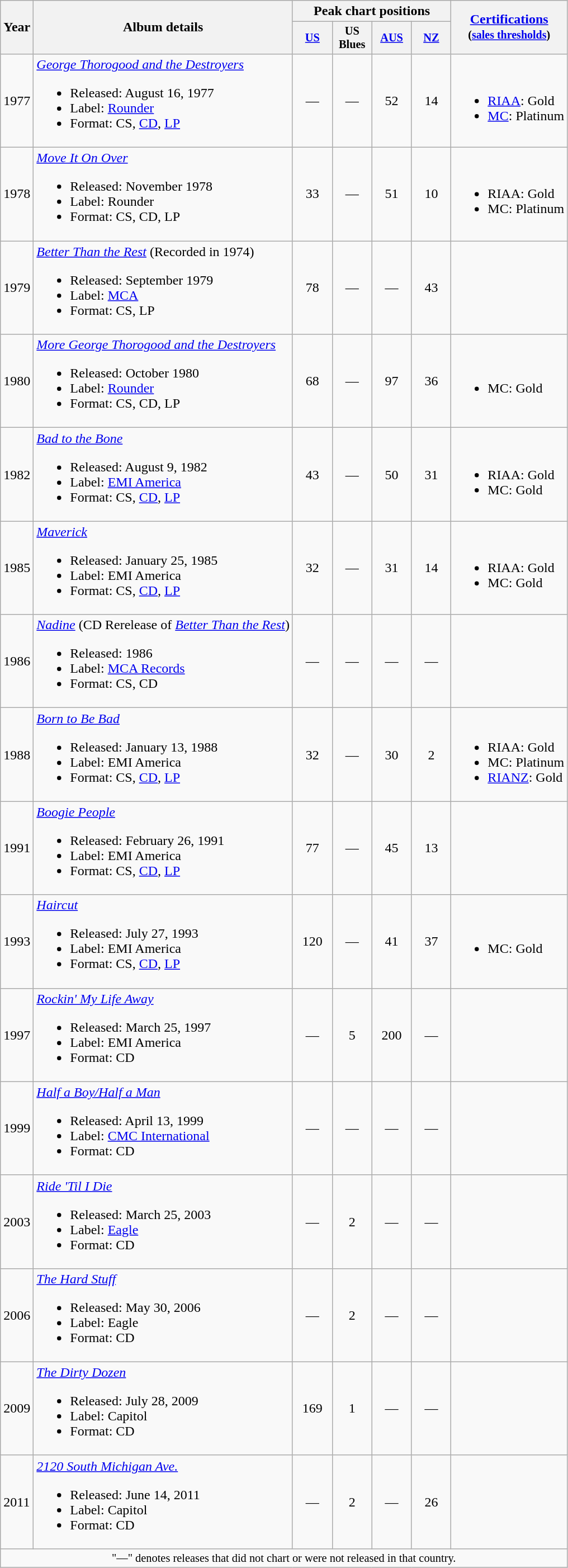<table class="wikitable">
<tr>
<th rowspan="2">Year</th>
<th rowspan="2">Album details</th>
<th colspan="4">Peak chart positions</th>
<th rowspan="2"><a href='#'>Certifications</a><br><small>(<a href='#'>sales thresholds</a>)</small></th>
</tr>
<tr>
<th scope="col" style="width:3em;font-size:85%;"><a href='#'>US</a><br></th>
<th scope="col" style="width:3em;font-size:85%;">US Blues<br></th>
<th scope="col" style="width:3em;font-size:85%;"><a href='#'>AUS</a><br></th>
<th scope="col" style="width:3em;font-size:85%;"><a href='#'>NZ</a><br></th>
</tr>
<tr>
<td>1977</td>
<td><em><a href='#'>George Thorogood and the Destroyers</a></em><br><ul><li>Released: August 16, 1977</li><li>Label: <a href='#'>Rounder</a></li><li>Format: CS, <a href='#'>CD</a>, <a href='#'>LP</a></li></ul></td>
<td style="text-align:center;">—</td>
<td style="text-align:center;">—</td>
<td style="text-align:center;">52</td>
<td style="text-align:center;">14</td>
<td><br><ul><li><a href='#'>RIAA</a>: Gold</li><li><a href='#'>MC</a>: Platinum</li></ul></td>
</tr>
<tr>
<td>1978</td>
<td><em><a href='#'>Move It On Over</a></em><br><ul><li>Released: November 1978</li><li>Label: Rounder</li><li>Format: CS, CD, LP</li></ul></td>
<td style="text-align:center;">33</td>
<td style="text-align:center;">—</td>
<td style="text-align:center;">51</td>
<td style="text-align:center;">10</td>
<td><br><ul><li>RIAA: Gold</li><li>MC: Platinum</li></ul></td>
</tr>
<tr>
<td>1979</td>
<td><em><a href='#'>Better Than the Rest</a></em> (Recorded in 1974)<br><ul><li>Released: September 1979</li><li>Label: <a href='#'>MCA</a></li><li>Format: CS, LP</li></ul></td>
<td style="text-align:center;">78</td>
<td style="text-align:center;">—</td>
<td style="text-align:center;">—</td>
<td style="text-align:center;">43</td>
<td></td>
</tr>
<tr>
<td>1980</td>
<td><em><a href='#'>More George Thorogood and the Destroyers</a></em><br><ul><li>Released: October 1980</li><li>Label: <a href='#'>Rounder</a></li><li>Format: CS, CD, LP</li></ul></td>
<td style="text-align:center;">68</td>
<td style="text-align:center;">—</td>
<td style="text-align:center;">97</td>
<td style="text-align:center;">36</td>
<td><br><ul><li>MC: Gold</li></ul></td>
</tr>
<tr>
<td>1982</td>
<td><em><a href='#'>Bad to the Bone</a></em><br><ul><li>Released: August 9, 1982</li><li>Label: <a href='#'>EMI America</a></li><li>Format: CS, <a href='#'>CD</a>, <a href='#'>LP</a></li></ul></td>
<td style="text-align:center;">43</td>
<td style="text-align:center;">—</td>
<td style="text-align:center;">50</td>
<td style="text-align:center;">31</td>
<td><br><ul><li>RIAA: Gold</li><li>MC: Gold</li></ul></td>
</tr>
<tr>
<td>1985</td>
<td><em><a href='#'>Maverick</a></em><br><ul><li>Released: January 25, 1985</li><li>Label: EMI America</li><li>Format: CS, <a href='#'>CD</a>, <a href='#'>LP</a></li></ul></td>
<td style="text-align:center;">32</td>
<td style="text-align:center;">—</td>
<td style="text-align:center;">31</td>
<td style="text-align:center;">14</td>
<td><br><ul><li>RIAA: Gold</li><li>MC: Gold</li></ul></td>
</tr>
<tr>
<td>1986</td>
<td><em><a href='#'>Nadine</a></em> (CD Rerelease of <em><a href='#'>Better Than the Rest</a></em>)<br><ul><li>Released: 1986</li><li>Label: <a href='#'>MCA Records</a></li><li>Format: CS, CD</li></ul></td>
<td style="text-align:center;">—</td>
<td style="text-align:center;">—</td>
<td style="text-align:center;">—</td>
<td style="text-align:center;">—</td>
<td></td>
</tr>
<tr>
<td>1988</td>
<td><em><a href='#'>Born to Be Bad</a></em><br><ul><li>Released: January 13, 1988</li><li>Label: EMI America</li><li>Format: CS, <a href='#'>CD</a>, <a href='#'>LP</a></li></ul></td>
<td style="text-align:center;">32</td>
<td style="text-align:center;">—</td>
<td style="text-align:center;">30</td>
<td style="text-align:center;">2</td>
<td><br><ul><li>RIAA: Gold</li><li>MC: Platinum</li><li><a href='#'>RIANZ</a>: Gold</li></ul></td>
</tr>
<tr>
<td>1991</td>
<td><em><a href='#'>Boogie People</a></em><br><ul><li>Released: February 26, 1991</li><li>Label: EMI America</li><li>Format: CS, <a href='#'>CD</a>, <a href='#'>LP</a></li></ul></td>
<td style="text-align:center;">77</td>
<td style="text-align:center;">—</td>
<td style="text-align:center;">45</td>
<td style="text-align:center;">13</td>
<td></td>
</tr>
<tr>
<td>1993</td>
<td><em><a href='#'>Haircut</a></em><br><ul><li>Released: July 27, 1993</li><li>Label: EMI America</li><li>Format: CS, <a href='#'>CD</a>, <a href='#'>LP</a></li></ul></td>
<td style="text-align:center;">120</td>
<td style="text-align:center;">—</td>
<td style="text-align:center;">41</td>
<td style="text-align:center;">37</td>
<td><br><ul><li>MC: Gold</li></ul></td>
</tr>
<tr>
<td>1997</td>
<td><em><a href='#'>Rockin' My Life Away</a></em><br><ul><li>Released: March 25, 1997</li><li>Label: EMI America</li><li>Format: CD</li></ul></td>
<td style="text-align:center;">—</td>
<td style="text-align:center;">5</td>
<td style="text-align:center;">200</td>
<td style="text-align:center;">—</td>
<td></td>
</tr>
<tr>
<td>1999</td>
<td><em><a href='#'>Half a Boy/Half a Man</a></em><br><ul><li>Released: April 13, 1999</li><li>Label: <a href='#'>CMC International</a></li><li>Format: CD</li></ul></td>
<td style="text-align:center;">—</td>
<td style="text-align:center;">—</td>
<td style="text-align:center;">—</td>
<td style="text-align:center;">—</td>
<td></td>
</tr>
<tr>
<td>2003</td>
<td><em><a href='#'>Ride 'Til I Die</a></em><br><ul><li>Released: March 25, 2003</li><li>Label: <a href='#'>Eagle</a></li><li>Format: CD</li></ul></td>
<td style="text-align:center;">—</td>
<td style="text-align:center;">2</td>
<td style="text-align:center;">—</td>
<td style="text-align:center;">—</td>
<td></td>
</tr>
<tr>
<td>2006</td>
<td><em><a href='#'>The Hard Stuff</a></em><br><ul><li>Released: May 30, 2006</li><li>Label: Eagle</li><li>Format: CD</li></ul></td>
<td style="text-align:center;">—</td>
<td style="text-align:center;">2</td>
<td style="text-align:center;">—</td>
<td style="text-align:center;">—</td>
<td></td>
</tr>
<tr>
<td>2009</td>
<td><em><a href='#'>The Dirty Dozen</a></em><br><ul><li>Released: July 28, 2009</li><li>Label: Capitol</li><li>Format: CD</li></ul></td>
<td style="text-align:center;">169</td>
<td style="text-align:center;">1</td>
<td style="text-align:center;">—</td>
<td style="text-align:center;">—</td>
<td></td>
</tr>
<tr>
<td>2011</td>
<td><em><a href='#'>2120 South Michigan Ave.</a></em><br><ul><li>Released: June 14, 2011</li><li>Label: Capitol</li><li>Format: CD</li></ul></td>
<td style="text-align:center;">—</td>
<td style="text-align:center;">2</td>
<td style="text-align:center;">—</td>
<td style="text-align:center;">26</td>
<td></td>
</tr>
<tr>
<td colspan="8"  style="text-align:center; font-size:85%;">"—" denotes releases that did not chart or were not released in that country.</td>
</tr>
</table>
